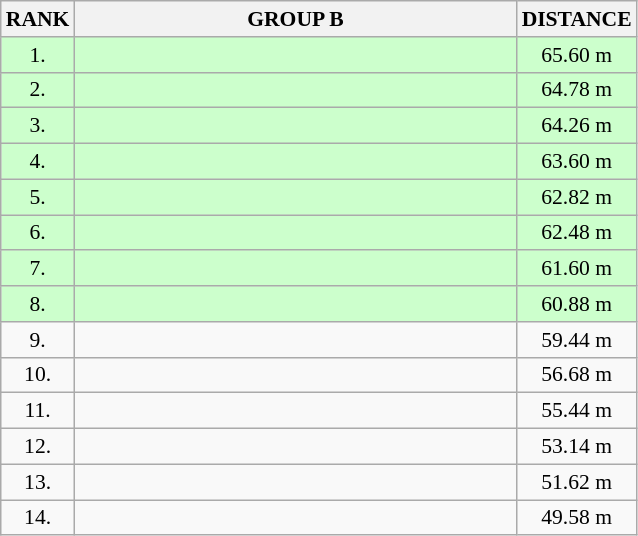<table class="wikitable" style="border-collapse: collapse; font-size: 90%;">
<tr>
<th>RANK</th>
<th style="width: 20em">GROUP B</th>
<th style="width: 5em">DISTANCE</th>
</tr>
<tr bgcolor="#ccffcc">
<td align="center">1.</td>
<td></td>
<td align="center">65.60 m</td>
</tr>
<tr bgcolor="#ccffcc">
<td align="center">2.</td>
<td></td>
<td align="center">64.78 m</td>
</tr>
<tr bgcolor="#ccffcc">
<td align="center">3.</td>
<td></td>
<td align="center">64.26 m</td>
</tr>
<tr bgcolor="#ccffcc">
<td align="center">4.</td>
<td></td>
<td align="center">63.60 m</td>
</tr>
<tr bgcolor="#ccffcc">
<td align="center">5.</td>
<td></td>
<td align="center">62.82 m</td>
</tr>
<tr bgcolor="#ccffcc">
<td align="center">6.</td>
<td></td>
<td align="center">62.48 m</td>
</tr>
<tr bgcolor="#ccffcc">
<td align="center">7.</td>
<td></td>
<td align="center">61.60 m</td>
</tr>
<tr bgcolor="#ccffcc">
<td align="center">8.</td>
<td></td>
<td align="center">60.88 m</td>
</tr>
<tr>
<td align="center">9.</td>
<td></td>
<td align="center">59.44 m</td>
</tr>
<tr>
<td align="center">10.</td>
<td></td>
<td align="center">56.68 m</td>
</tr>
<tr>
<td align="center">11.</td>
<td></td>
<td align="center">55.44 m</td>
</tr>
<tr>
<td align="center">12.</td>
<td></td>
<td align="center">53.14 m</td>
</tr>
<tr>
<td align="center">13.</td>
<td></td>
<td align="center">51.62 m</td>
</tr>
<tr>
<td align="center">14.</td>
<td></td>
<td align="center">49.58 m</td>
</tr>
</table>
